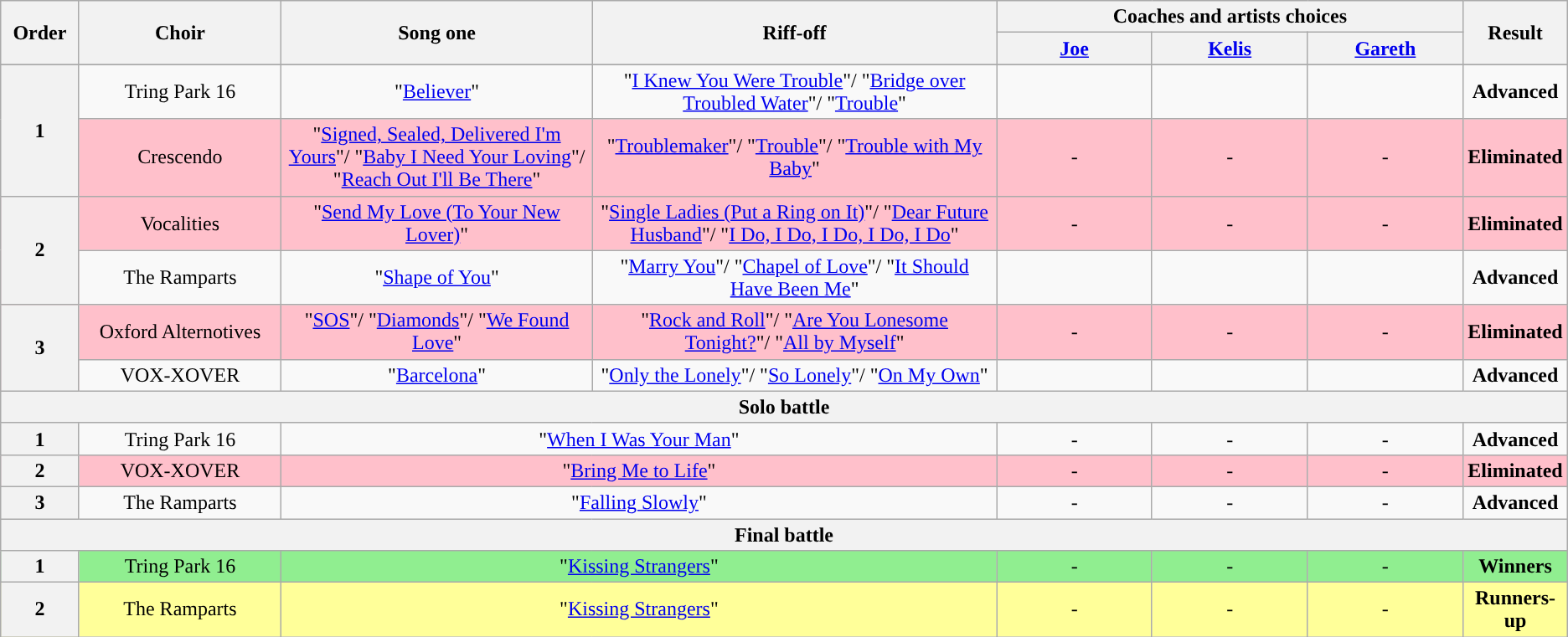<table class="wikitable plainrowheaders" style="text-align:center;">
<tr>
<th scope="col" rowspan="2" style="width:05%;">Order</th>
<th scope="col" rowspan="2" style="width:13%;">Choir</th>
<th scope="col" rowspan="2" style="width:20%;">Song one</th>
<th scope="col" rowspan="2" style="width:26%;">Riff-off</th>
<th colspan="3" style="width:40%;">Coaches and artists choices</th>
<th scope="col" rowspan="2" style="width:05%;">Result</th>
</tr>
<tr>
<th style="width:10%;"><a href='#'>Joe</a></th>
<th style="width:10%;"><a href='#'>Kelis</a></th>
<th style="width:10%;"><a href='#'>Gareth</a></th>
</tr>
<tr>
</tr>
<tr>
<th rowspan="2" scope="row">1</th>
<td>Tring Park 16</td>
<td>"<a href='#'>Believer</a>"</td>
<td>"<a href='#'>I Knew You Were Trouble</a>"/ "<a href='#'>Bridge over Troubled Water</a>"/ "<a href='#'>Trouble</a>"</td>
<td><strong></strong></td>
<td><strong></strong></td>
<td><strong></strong></td>
<td><strong>Advanced</strong></td>
</tr>
<tr style="background:pink;">
<td>Crescendo</td>
<td>"<a href='#'>Signed, Sealed, Delivered I'm Yours</a>"/ "<a href='#'>Baby I Need Your Loving</a>"/ "<a href='#'>Reach Out I'll Be There</a>"</td>
<td>"<a href='#'>Troublemaker</a>"/ "<a href='#'>Trouble</a>"/ "<a href='#'>Trouble with My Baby</a>"</td>
<td>-</td>
<td>-</td>
<td>-</td>
<td><strong>Eliminated</strong></td>
</tr>
<tr style="background:pink;">
<th rowspan="2" scope="row">2</th>
<td>Vocalities</td>
<td>"<a href='#'>Send My Love (To Your New Lover)</a>"</td>
<td>"<a href='#'>Single Ladies (Put a Ring on It)</a>"/ "<a href='#'>Dear Future Husband</a>"/ "<a href='#'>I Do, I Do, I Do, I Do, I Do</a>"</td>
<td>-</td>
<td>-</td>
<td>-</td>
<td><strong>Eliminated</strong></td>
</tr>
<tr>
<td>The Ramparts</td>
<td>"<a href='#'>Shape of You</a>"</td>
<td>"<a href='#'>Marry You</a>"/ "<a href='#'>Chapel of Love</a>"/ "<a href='#'>It Should Have Been Me</a>"</td>
<td><strong></strong></td>
<td><strong></strong></td>
<td><strong></strong></td>
<td><strong>Advanced</strong></td>
</tr>
<tr style="background:pink;">
<th rowspan="2" scope="row">3</th>
<td>Oxford Alternotives</td>
<td>"<a href='#'>SOS</a>"/ "<a href='#'>Diamonds</a>"/ "<a href='#'>We Found Love</a>"</td>
<td>"<a href='#'>Rock and Roll</a>"/ "<a href='#'>Are You Lonesome Tonight?</a>"/ "<a href='#'>All by Myself</a>"</td>
<td>-</td>
<td>-</td>
<td>-</td>
<td><strong>Eliminated</strong></td>
</tr>
<tr>
<td>VOX-XOVER</td>
<td>"<a href='#'>Barcelona</a>"</td>
<td>"<a href='#'>Only the Lonely</a>"/ "<a href='#'>So Lonely</a>"/ "<a href='#'>On My Own</a>"</td>
<td><strong></strong></td>
<td><strong></strong></td>
<td><strong></strong></td>
<td><strong>Advanced</strong></td>
</tr>
<tr>
<th colspan="8">Solo battle</th>
</tr>
<tr>
<th scope="row">1</th>
<td>Tring Park 16</td>
<td colspan="2">"<a href='#'>When I Was Your Man</a>"</td>
<td>-</td>
<td>-</td>
<td>-</td>
<td><strong>Advanced</strong></td>
</tr>
<tr style="background:pink;">
<th scope="row">2</th>
<td>VOX-XOVER</td>
<td colspan="2">"<a href='#'>Bring Me to Life</a>"</td>
<td>-</td>
<td>-</td>
<td>-</td>
<td><strong>Eliminated</strong></td>
</tr>
<tr>
<th scope="row">3</th>
<td>The Ramparts</td>
<td colspan="2">"<a href='#'>Falling Slowly</a>"</td>
<td>-</td>
<td>-</td>
<td>-</td>
<td><strong>Advanced</strong></td>
</tr>
<tr>
<th colspan="8">Final battle</th>
</tr>
<tr style="background:lightgreen;">
<th scope="row">1</th>
<td>Tring Park 16</td>
<td colspan="2">"<a href='#'>Kissing Strangers</a>"</td>
<td>-</td>
<td>-</td>
<td>-</td>
<td><strong>Winners</strong></td>
</tr>
<tr style="background:#ff9;">
<th scope="row">2</th>
<td>The Ramparts</td>
<td colspan="2">"<a href='#'>Kissing Strangers</a>"</td>
<td>-</td>
<td>-</td>
<td>-</td>
<td><strong>Runners-up</strong></td>
</tr>
</table>
